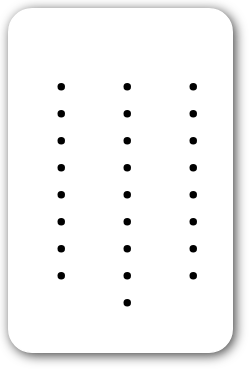<table style=" border-radius:1em; box-shadow: 0.1em 0.1em 0.5em rgba(0,0,0,0.75); background-color: white; border: 1px solid white; padding: 5px;">
<tr style="vertical-align:top;">
<td><br><ul><li></li><li></li><li></li><li></li><li></li><li></li><li></li><li></li></ul></td>
<td valign="top"><br><ul><li></li><li></li><li></li><li></li><li></li><li></li><li></li><li></li><li></li></ul></td>
<td valign="top"><br><ul><li></li><li></li><li></li><li></li><li></li><li></li><li></li><li></li></ul></td>
<td></td>
</tr>
</table>
